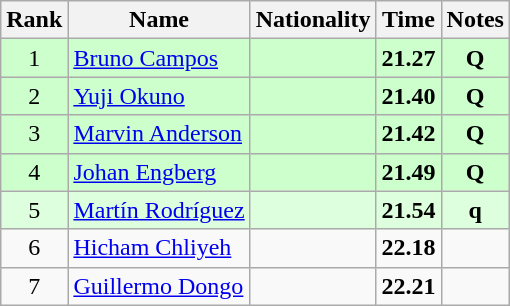<table class="wikitable sortable" style="text-align:center">
<tr>
<th>Rank</th>
<th>Name</th>
<th>Nationality</th>
<th>Time</th>
<th>Notes</th>
</tr>
<tr bgcolor=ccffcc>
<td>1</td>
<td align=left><a href='#'>Bruno Campos</a></td>
<td align=left></td>
<td><strong>21.27</strong></td>
<td><strong>Q</strong></td>
</tr>
<tr bgcolor=ccffcc>
<td>2</td>
<td align=left><a href='#'>Yuji Okuno</a></td>
<td align=left></td>
<td><strong>21.40</strong></td>
<td><strong>Q</strong></td>
</tr>
<tr bgcolor=ccffcc>
<td>3</td>
<td align=left><a href='#'>Marvin Anderson</a></td>
<td align=left></td>
<td><strong>21.42</strong></td>
<td><strong>Q</strong></td>
</tr>
<tr bgcolor=ccffcc>
<td>4</td>
<td align=left><a href='#'>Johan Engberg</a></td>
<td align=left></td>
<td><strong>21.49</strong></td>
<td><strong>Q</strong></td>
</tr>
<tr bgcolor=ddffdd>
<td>5</td>
<td align=left><a href='#'>Martín Rodríguez</a></td>
<td align=left></td>
<td><strong>21.54</strong></td>
<td><strong>q</strong></td>
</tr>
<tr>
<td>6</td>
<td align=left><a href='#'>Hicham Chliyeh</a></td>
<td align=left></td>
<td><strong>22.18</strong></td>
<td></td>
</tr>
<tr>
<td>7</td>
<td align=left><a href='#'>Guillermo Dongo</a></td>
<td align=left></td>
<td><strong>22.21</strong></td>
<td></td>
</tr>
</table>
